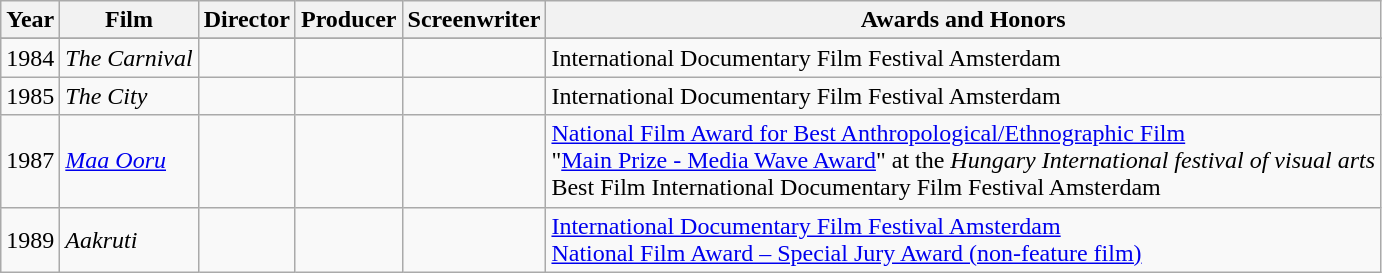<table class="wikitable sortable">
<tr>
<th>Year</th>
<th>Film</th>
<th>Director</th>
<th>Producer</th>
<th>Screenwriter</th>
<th>Awards and Honors</th>
</tr>
<tr>
</tr>
<tr>
<td>1984</td>
<td><em>The Carnival </em></td>
<td></td>
<td></td>
<td></td>
<td>International Documentary Film Festival Amsterdam</td>
</tr>
<tr>
<td>1985</td>
<td><em>The City </em></td>
<td></td>
<td></td>
<td></td>
<td>International Documentary Film Festival Amsterdam</td>
</tr>
<tr>
<td>1987</td>
<td><em><a href='#'>Maa Ooru</a></em></td>
<td></td>
<td></td>
<td></td>
<td><a href='#'>National Film Award for Best Anthropological/Ethnographic Film</a><br>"<a href='#'>Main Prize - Media Wave Award</a>" at the <em>Hungary International festival of visual arts</em><br>Best Film International Documentary Film Festival Amsterdam</td>
</tr>
<tr>
<td>1989</td>
<td><em>Aakruti</em></td>
<td></td>
<td></td>
<td></td>
<td><a href='#'>International Documentary Film Festival Amsterdam</a><br><a href='#'>National Film Award – Special Jury Award (non-feature film)</a></td>
</tr>
</table>
